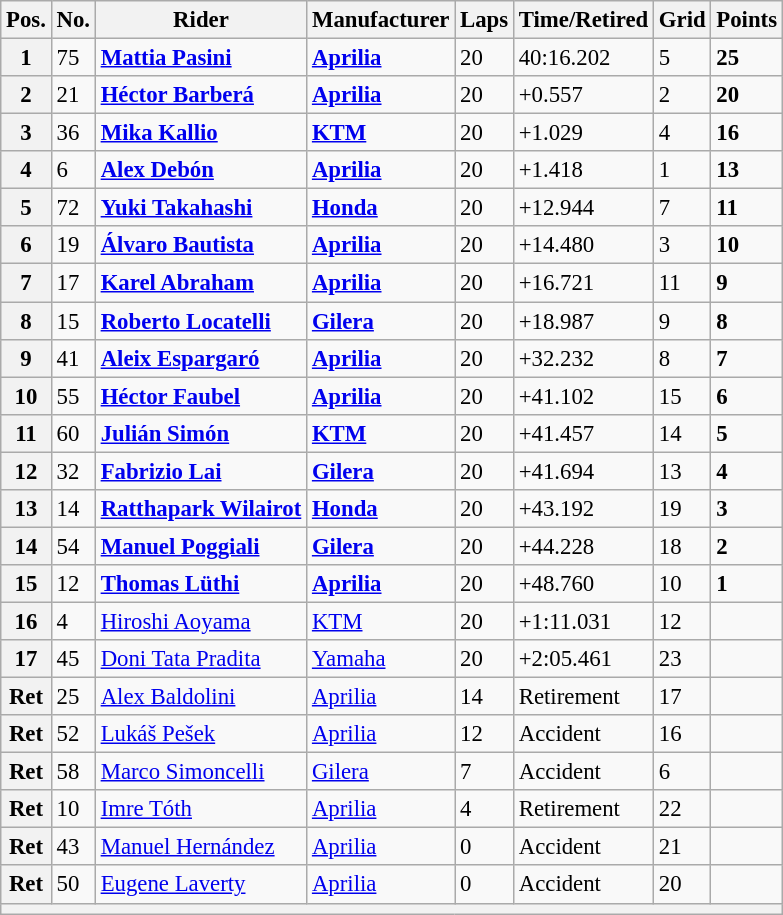<table class="wikitable" style="font-size: 95%;">
<tr>
<th>Pos.</th>
<th>No.</th>
<th>Rider</th>
<th>Manufacturer</th>
<th>Laps</th>
<th>Time/Retired</th>
<th>Grid</th>
<th>Points</th>
</tr>
<tr>
<th>1</th>
<td>75</td>
<td> <strong><a href='#'>Mattia Pasini</a></strong></td>
<td><strong><a href='#'>Aprilia</a></strong></td>
<td>20</td>
<td>40:16.202</td>
<td>5</td>
<td><strong>25</strong></td>
</tr>
<tr>
<th>2</th>
<td>21</td>
<td> <strong><a href='#'>Héctor Barberá</a></strong></td>
<td><strong><a href='#'>Aprilia</a></strong></td>
<td>20</td>
<td>+0.557</td>
<td>2</td>
<td><strong>20</strong></td>
</tr>
<tr>
<th>3</th>
<td>36</td>
<td> <strong><a href='#'>Mika Kallio</a></strong></td>
<td><strong><a href='#'>KTM</a></strong></td>
<td>20</td>
<td>+1.029</td>
<td>4</td>
<td><strong>16</strong></td>
</tr>
<tr>
<th>4</th>
<td>6</td>
<td> <strong><a href='#'>Alex Debón</a></strong></td>
<td><strong><a href='#'>Aprilia</a></strong></td>
<td>20</td>
<td>+1.418</td>
<td>1</td>
<td><strong>13</strong></td>
</tr>
<tr>
<th>5</th>
<td>72</td>
<td> <strong><a href='#'>Yuki Takahashi</a></strong></td>
<td><strong><a href='#'>Honda</a></strong></td>
<td>20</td>
<td>+12.944</td>
<td>7</td>
<td><strong>11</strong></td>
</tr>
<tr>
<th>6</th>
<td>19</td>
<td> <strong><a href='#'>Álvaro Bautista</a></strong></td>
<td><strong><a href='#'>Aprilia</a></strong></td>
<td>20</td>
<td>+14.480</td>
<td>3</td>
<td><strong>10</strong></td>
</tr>
<tr>
<th>7</th>
<td>17</td>
<td> <strong><a href='#'>Karel Abraham</a></strong></td>
<td><strong><a href='#'>Aprilia</a></strong></td>
<td>20</td>
<td>+16.721</td>
<td>11</td>
<td><strong>9</strong></td>
</tr>
<tr>
<th>8</th>
<td>15</td>
<td> <strong><a href='#'>Roberto Locatelli</a></strong></td>
<td><strong><a href='#'>Gilera</a></strong></td>
<td>20</td>
<td>+18.987</td>
<td>9</td>
<td><strong>8</strong></td>
</tr>
<tr>
<th>9</th>
<td>41</td>
<td> <strong><a href='#'>Aleix Espargaró</a></strong></td>
<td><strong><a href='#'>Aprilia</a></strong></td>
<td>20</td>
<td>+32.232</td>
<td>8</td>
<td><strong>7</strong></td>
</tr>
<tr>
<th>10</th>
<td>55</td>
<td> <strong><a href='#'>Héctor Faubel</a></strong></td>
<td><strong><a href='#'>Aprilia</a></strong></td>
<td>20</td>
<td>+41.102</td>
<td>15</td>
<td><strong>6</strong></td>
</tr>
<tr>
<th>11</th>
<td>60</td>
<td> <strong><a href='#'>Julián Simón</a></strong></td>
<td><strong><a href='#'>KTM</a></strong></td>
<td>20</td>
<td>+41.457</td>
<td>14</td>
<td><strong>5</strong></td>
</tr>
<tr>
<th>12</th>
<td>32</td>
<td> <strong><a href='#'>Fabrizio Lai</a></strong></td>
<td><strong><a href='#'>Gilera</a></strong></td>
<td>20</td>
<td>+41.694</td>
<td>13</td>
<td><strong>4</strong></td>
</tr>
<tr>
<th>13</th>
<td>14</td>
<td> <strong><a href='#'>Ratthapark Wilairot</a></strong></td>
<td><strong><a href='#'>Honda</a></strong></td>
<td>20</td>
<td>+43.192</td>
<td>19</td>
<td><strong>3</strong></td>
</tr>
<tr>
<th>14</th>
<td>54</td>
<td> <strong><a href='#'>Manuel Poggiali</a></strong></td>
<td><strong><a href='#'>Gilera</a></strong></td>
<td>20</td>
<td>+44.228</td>
<td>18</td>
<td><strong>2</strong></td>
</tr>
<tr>
<th>15</th>
<td>12</td>
<td> <strong><a href='#'>Thomas Lüthi</a></strong></td>
<td><strong><a href='#'>Aprilia</a></strong></td>
<td>20</td>
<td>+48.760</td>
<td>10</td>
<td><strong>1</strong></td>
</tr>
<tr>
<th>16</th>
<td>4</td>
<td> <a href='#'>Hiroshi Aoyama</a></td>
<td><a href='#'>KTM</a></td>
<td>20</td>
<td>+1:11.031</td>
<td>12</td>
<td></td>
</tr>
<tr>
<th>17</th>
<td>45</td>
<td> <a href='#'>Doni Tata Pradita</a></td>
<td><a href='#'>Yamaha</a></td>
<td>20</td>
<td>+2:05.461</td>
<td>23</td>
<td></td>
</tr>
<tr>
<th>Ret</th>
<td>25</td>
<td> <a href='#'>Alex Baldolini</a></td>
<td><a href='#'>Aprilia</a></td>
<td>14</td>
<td>Retirement</td>
<td>17</td>
<td></td>
</tr>
<tr>
<th>Ret</th>
<td>52</td>
<td> <a href='#'>Lukáš Pešek</a></td>
<td><a href='#'>Aprilia</a></td>
<td>12</td>
<td>Accident</td>
<td>16</td>
<td></td>
</tr>
<tr>
<th>Ret</th>
<td>58</td>
<td> <a href='#'>Marco Simoncelli</a></td>
<td><a href='#'>Gilera</a></td>
<td>7</td>
<td>Accident</td>
<td>6</td>
<td></td>
</tr>
<tr>
<th>Ret</th>
<td>10</td>
<td> <a href='#'>Imre Tóth</a></td>
<td><a href='#'>Aprilia</a></td>
<td>4</td>
<td>Retirement</td>
<td>22</td>
<td></td>
</tr>
<tr>
<th>Ret</th>
<td>43</td>
<td> <a href='#'>Manuel Hernández</a></td>
<td><a href='#'>Aprilia</a></td>
<td>0</td>
<td>Accident</td>
<td>21</td>
<td></td>
</tr>
<tr>
<th>Ret</th>
<td>50</td>
<td> <a href='#'>Eugene Laverty</a></td>
<td><a href='#'>Aprilia</a></td>
<td>0</td>
<td>Accident</td>
<td>20</td>
<td></td>
</tr>
<tr>
<th colspan=8></th>
</tr>
</table>
